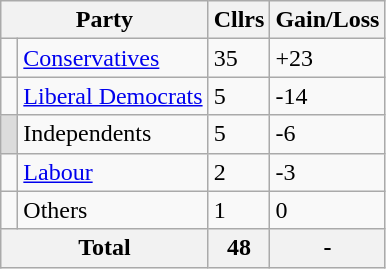<table class="wikitable">
<tr>
<th colspan="2">Party</th>
<th>Cllrs</th>
<th>Gain/Loss</th>
</tr>
<tr>
<td></td>
<td><a href='#'>Conservatives</a></td>
<td>35</td>
<td>+23</td>
</tr>
<tr>
<td></td>
<td><a href='#'>Liberal Democrats</a></td>
<td>5</td>
<td>-14</td>
</tr>
<tr>
<td bgcolor="gainsboro"> </td>
<td>Independents</td>
<td>5</td>
<td>-6</td>
</tr>
<tr>
<td></td>
<td><a href='#'>Labour</a></td>
<td>2</td>
<td>-3</td>
</tr>
<tr>
<td> </td>
<td>Others</td>
<td>1</td>
<td>0</td>
</tr>
<tr>
<th colspan="2">Total</th>
<th>48</th>
<th>-</th>
</tr>
</table>
